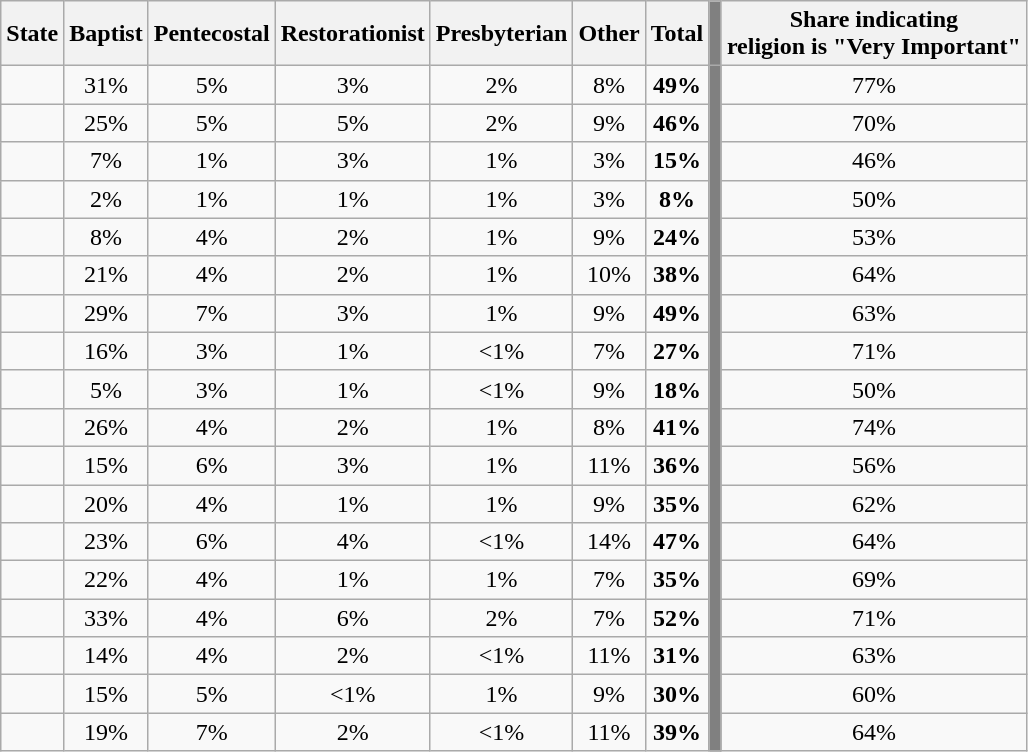<table class="wikitable sortable plainrowheaders" style="text-align:center">
<tr>
<th>State</th>
<th>Baptist</th>
<th>Pentecostal</th>
<th>Restorationist</th>
<th>Presbyterian</th>
<th>Other</th>
<th>Total</th>
<th class="unsortable"  style="width:1px; background:gray;"></th>
<th valign="top">Share indicating<br>religion is "Very Important"</th>
</tr>
<tr>
<td style="text-align:left;"></td>
<td>31%</td>
<td>5%</td>
<td>3%</td>
<td>2%</td>
<td>8%</td>
<td><strong>49%</strong></td>
<td class="unsortable" rowspan="18"  style="width:1px; background:gray;"></td>
<td>77%</td>
</tr>
<tr>
<td style="text-align:left;"></td>
<td>25%</td>
<td>5%</td>
<td>5%</td>
<td>2%</td>
<td>9%</td>
<td><strong>46%</strong></td>
<td>70%</td>
</tr>
<tr>
<td style="text-align:left;"></td>
<td>7%</td>
<td>1%</td>
<td>3%</td>
<td>1%</td>
<td>3%</td>
<td><strong>15%</strong></td>
<td>46%</td>
</tr>
<tr>
<td style="text-align:left;"></td>
<td>2%</td>
<td>1%</td>
<td>1%</td>
<td>1%</td>
<td>3%</td>
<td><strong>8%</strong></td>
<td>50%</td>
</tr>
<tr>
<td style="text-align:left;"></td>
<td>8%</td>
<td>4%</td>
<td>2%</td>
<td>1%</td>
<td>9%</td>
<td><strong>24%</strong></td>
<td>53%</td>
</tr>
<tr>
<td style="text-align:left;"></td>
<td>21%</td>
<td>4%</td>
<td>2%</td>
<td>1%</td>
<td>10%</td>
<td><strong>38%</strong></td>
<td>64%</td>
</tr>
<tr>
<td style="text-align:left;"></td>
<td>29%</td>
<td>7%</td>
<td>3%</td>
<td>1%</td>
<td>9%</td>
<td><strong>49%</strong></td>
<td>63%</td>
</tr>
<tr>
<td style="text-align:left;"></td>
<td>16%</td>
<td>3%</td>
<td>1%</td>
<td><1%</td>
<td>7%</td>
<td><strong>27%</strong></td>
<td>71%</td>
</tr>
<tr>
<td style="text-align:left;"></td>
<td>5%</td>
<td>3%</td>
<td>1%</td>
<td><1%</td>
<td>9%</td>
<td><strong>18%</strong></td>
<td>50%</td>
</tr>
<tr>
<td style="text-align:left;"></td>
<td>26%</td>
<td>4%</td>
<td>2%</td>
<td>1%</td>
<td>8%</td>
<td><strong>41%</strong></td>
<td>74%</td>
</tr>
<tr>
<td style="text-align:left;"></td>
<td>15%</td>
<td>6%</td>
<td>3%</td>
<td>1%</td>
<td>11%</td>
<td><strong>36%</strong></td>
<td>56%</td>
</tr>
<tr>
<td style="text-align:left;"></td>
<td>20%</td>
<td>4%</td>
<td>1%</td>
<td>1%</td>
<td>9%</td>
<td><strong>35%</strong></td>
<td>62%</td>
</tr>
<tr>
<td style="text-align:left;"></td>
<td>23%</td>
<td>6%</td>
<td>4%</td>
<td><1%</td>
<td>14%</td>
<td><strong>47%</strong></td>
<td>64%</td>
</tr>
<tr>
<td style="text-align:left;"></td>
<td>22%</td>
<td>4%</td>
<td>1%</td>
<td>1%</td>
<td>7%</td>
<td><strong>35%</strong></td>
<td>69%</td>
</tr>
<tr>
<td style="text-align:left;"></td>
<td>33%</td>
<td>4%</td>
<td>6%</td>
<td>2%</td>
<td>7%</td>
<td><strong>52%</strong></td>
<td>71%</td>
</tr>
<tr>
<td style="text-align:left;"></td>
<td>14%</td>
<td>4%</td>
<td>2%</td>
<td><1%</td>
<td>11%</td>
<td><strong>31%</strong></td>
<td>63%</td>
</tr>
<tr>
<td style="text-align:left;"></td>
<td>15%</td>
<td>5%</td>
<td><1%</td>
<td>1%</td>
<td>9%</td>
<td><strong>30%</strong></td>
<td>60%</td>
</tr>
<tr>
<td style="text-align:left;"></td>
<td>19%</td>
<td>7%</td>
<td>2%</td>
<td><1%</td>
<td>11%</td>
<td><strong>39%</strong></td>
<td>64%</td>
</tr>
</table>
